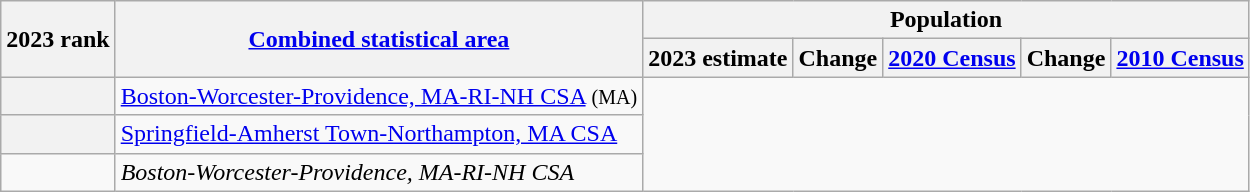<table class="wikitable sortable">
<tr>
<th scope=col rowspan=2>2023 rank</th>
<th scope=col rowspan=2><a href='#'>Combined statistical area</a></th>
<th colspan=5>Population</th>
</tr>
<tr>
<th scope=col>2023 estimate</th>
<th scope=col>Change</th>
<th scope=col><a href='#'>2020 Census</a></th>
<th scope=col>Change</th>
<th scope=col><a href='#'>2010 Census</a></th>
</tr>
<tr>
<th scope=row></th>
<td><a href='#'>Boston-Worcester-Providence, MA-RI-NH CSA</a> <small>(MA)</small><br></td>
</tr>
<tr>
<th scope=row></th>
<td><a href='#'>Springfield-Amherst Town-Northampton, MA CSA</a><br></td>
</tr>
<tr>
<td></td>
<td><em><span>Boston-Worcester-Providence, MA-RI-NH CSA</span></em><br></td>
</tr>
</table>
